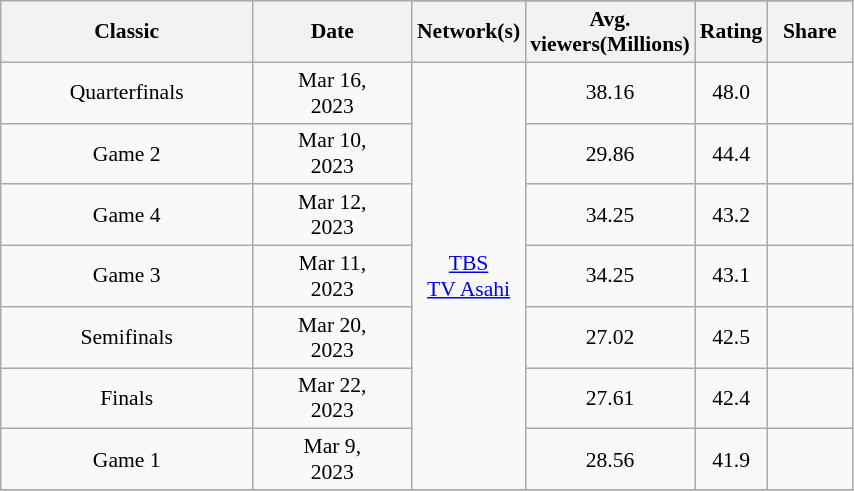<table class="wikitable sortable" style="text-align: center; width:45%; font-size:90%;">
<tr>
<th rowspan="2">Classic</th>
<th rowspan="2">Date</th>
</tr>
<tr>
<th style="width:5%;">Network(s)</th>
<th style="width:10%;">Avg. viewers(Millions)</th>
<th style="width:5%;">Rating</th>
<th style="width:10%;">Share</th>
</tr>
<tr>
<td>Quarterfinals</td>
<td>Mar 16,<br> 2023</td>
<td rowspan="7"><a href='#'>TBS</a><br><a href='#'>TV Asahi</a></td>
<td>38.16</td>
<td>48.0</td>
<td></td>
</tr>
<tr>
<td>Game 2</td>
<td>Mar 10,<br> 2023</td>
<td>29.86</td>
<td>44.4</td>
<td></td>
</tr>
<tr>
<td>Game 4</td>
<td>Mar 12,<br> 2023</td>
<td>34.25</td>
<td>43.2</td>
<td></td>
</tr>
<tr>
<td>Game 3</td>
<td>Mar 11,<br> 2023</td>
<td>34.25</td>
<td>43.1</td>
<td></td>
</tr>
<tr>
<td>Semifinals</td>
<td>Mar 20,<br> 2023</td>
<td>27.02</td>
<td>42.5</td>
<td></td>
</tr>
<tr>
<td>Finals</td>
<td>Mar 22,<br> 2023</td>
<td>27.61</td>
<td>42.4</td>
<td></td>
</tr>
<tr>
<td>Game 1</td>
<td>Mar 9,<br> 2023</td>
<td>28.56</td>
<td>41.9</td>
<td></td>
</tr>
<tr>
</tr>
</table>
